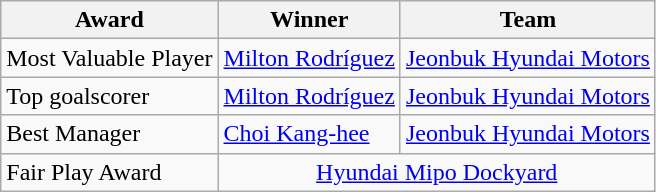<table class="wikitable">
<tr>
<th>Award</th>
<th>Winner</th>
<th>Team</th>
</tr>
<tr>
<td>Most Valuable Player</td>
<td> <a href='#'>Milton Rodríguez</a></td>
<td><a href='#'>Jeonbuk Hyundai Motors</a></td>
</tr>
<tr>
<td>Top goalscorer</td>
<td> <a href='#'>Milton Rodríguez</a></td>
<td><a href='#'>Jeonbuk Hyundai Motors</a></td>
</tr>
<tr>
<td>Best Manager</td>
<td> <a href='#'>Choi Kang-hee</a></td>
<td><a href='#'>Jeonbuk Hyundai Motors</a></td>
</tr>
<tr>
<td>Fair Play Award</td>
<td colspan="2" align="center"><a href='#'>Hyundai Mipo Dockyard</a></td>
</tr>
</table>
